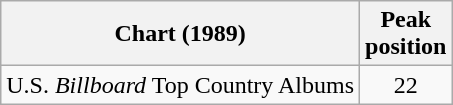<table class="wikitable">
<tr>
<th>Chart (1989)</th>
<th>Peak<br>position</th>
</tr>
<tr>
<td>U.S. <em>Billboard</em> Top Country Albums</td>
<td align="center">22</td>
</tr>
</table>
